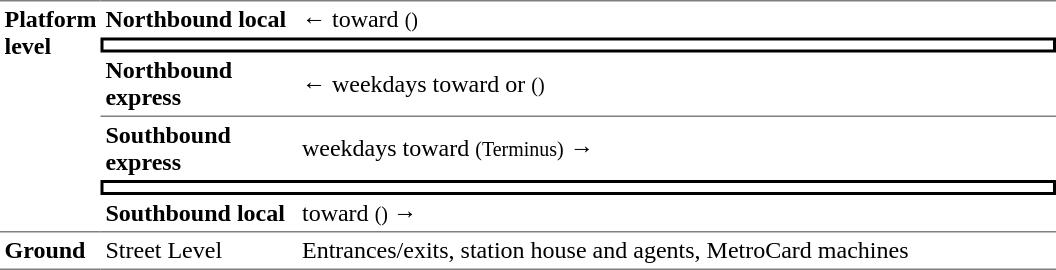<table border=0 cellspacing=0 cellpadding=3>
<tr>
<td style="border-top:solid 1px gray;border-bottom:solid 1px gray;" valign=top rowspan=6><strong>Platform level</strong></td>
<td style="border-top:solid 1px gray;"><span><strong>Northbound local</strong></span></td>
<td style="border-top:solid 1px gray;">←  toward  <small>()</small></td>
</tr>
<tr>
<td style="border-bottom:solid 2px black;border-top:solid 2px black;border-right:solid 2px black;border-left:solid 2px black;text-align:center;" colspan=2></td>
</tr>
<tr>
<td style="border-bottom:solid 1px gray;"><span><strong>Northbound express</strong></span></td>
<td style="border-bottom:solid 1px gray;">←  weekdays toward  or  <small>()</small></td>
</tr>
<tr>
<td><span><strong>Southbound express</strong></span></td>
<td>  weekdays toward  <small>(Terminus)</small> →</td>
</tr>
<tr>
<td style="border-bottom:solid 2px black;border-top:solid 2px black;border-right:solid 2px black;border-left:solid 2px black;text-align:center;" colspan=2></td>
</tr>
<tr>
<td style="border-bottom:solid 1px gray;"><span><strong>Southbound local</strong></span></td>
<td style="border-bottom:solid 1px gray;">  toward  <small>() </small> →</td>
</tr>
<tr>
<td style="border-bottom:solid 1px gray;" width=50><strong>Ground</strong></td>
<td style="border-bottom:solid 1px gray;" width=125>Street Level</td>
<td style="border-bottom:solid 1px gray;" width=500>Entrances/exits, station house and agents, MetroCard machines</td>
</tr>
</table>
